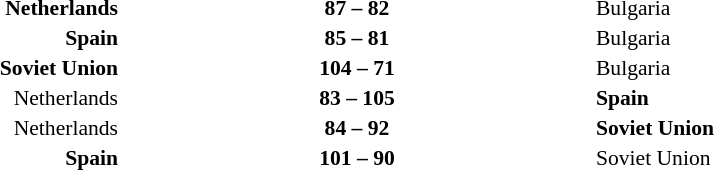<table width=75% cellspacing=1>
<tr>
<th width=25%></th>
<th width=25%></th>
<th width=25%></th>
</tr>
<tr style=font-size:90%>
<td align=right><strong>Netherlands</strong></td>
<td align=center><strong>87 – 82</strong></td>
<td>Bulgaria</td>
</tr>
<tr style=font-size:90%>
<td align=right><strong>Spain</strong></td>
<td align=center><strong>85 – 81</strong></td>
<td>Bulgaria</td>
</tr>
<tr style=font-size:90%>
<td align=right><strong>Soviet Union</strong></td>
<td align=center><strong>104 – 71</strong></td>
<td>Bulgaria</td>
</tr>
<tr style=font-size:90%>
<td align=right>Netherlands</td>
<td align=center><strong>83 – 105</strong></td>
<td><strong>Spain</strong></td>
</tr>
<tr style=font-size:90%>
<td align=right>Netherlands</td>
<td align=center><strong>84 – 92</strong></td>
<td><strong>Soviet Union</strong></td>
</tr>
<tr style=font-size:90%>
<td align=right><strong>Spain</strong></td>
<td align=center><strong>101 – 90</strong></td>
<td>Soviet Union</td>
</tr>
</table>
